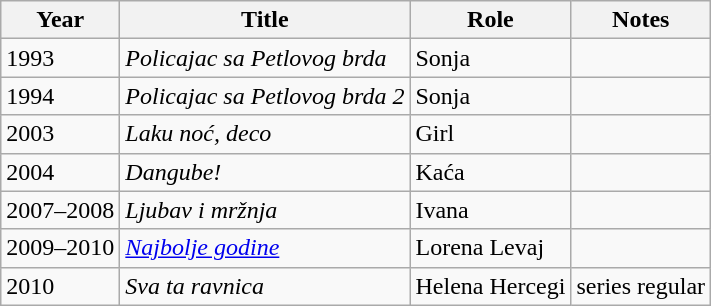<table class="wikitable">
<tr>
<th>Year</th>
<th>Title</th>
<th>Role</th>
<th>Notes</th>
</tr>
<tr>
<td>1993</td>
<td><em>Policajac sa Petlovog brda</em></td>
<td>Sonja</td>
<td></td>
</tr>
<tr>
<td>1994</td>
<td><em>Policajac sa Petlovog brda 2</em></td>
<td>Sonja</td>
<td></td>
</tr>
<tr>
<td>2003</td>
<td><em>Laku noć, deco</em></td>
<td>Girl</td>
<td></td>
</tr>
<tr>
<td>2004</td>
<td><em>Dangube!</em></td>
<td>Kaća</td>
<td></td>
</tr>
<tr>
<td>2007–2008</td>
<td><em>Ljubav i mržnja</em></td>
<td>Ivana</td>
<td></td>
</tr>
<tr>
<td>2009–2010</td>
<td><em><a href='#'>Najbolje godine</a></em></td>
<td>Lorena Levaj</td>
<td></td>
</tr>
<tr>
<td>2010</td>
<td><em>Sva ta ravnica</em></td>
<td>Helena Hercegi</td>
<td>series regular</td>
</tr>
</table>
